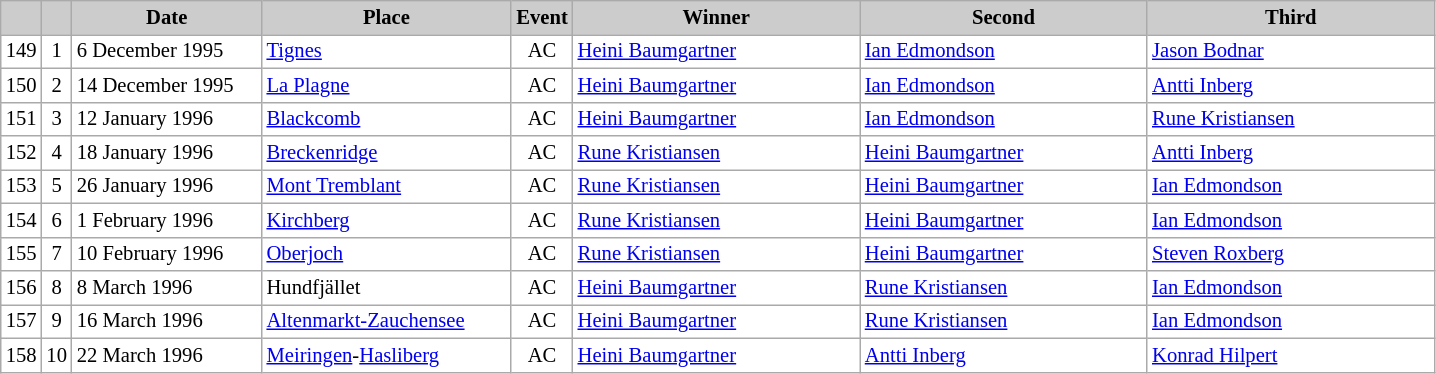<table class="wikitable plainrowheaders" style="background:#fff; font-size:86%; line-height:16px; border:grey solid 1px; border-collapse:collapse;">
<tr style="background:#ccc; text-align:center;">
<th scope="col" style="background:#ccc; width=20 px;"></th>
<th scope="col" style="background:#ccc; width=30 px;"></th>
<th scope="col" style="background:#ccc; width:120px;">Date</th>
<th scope="col" style="background:#ccc; width:160px;">Place</th>
<th scope="col" style="background:#ccc; width:15px;">Event</th>
<th scope="col" style="background:#ccc; width:185px;">Winner</th>
<th scope="col" style="background:#ccc; width:185px;">Second</th>
<th scope="col" style="background:#ccc; width:185px;">Third</th>
</tr>
<tr>
<td align=center>149</td>
<td align=center>1</td>
<td>6 December 1995</td>
<td> <a href='#'>Tignes</a></td>
<td align=center>AC</td>
<td> <a href='#'>Heini Baumgartner</a></td>
<td> <a href='#'>Ian Edmondson</a></td>
<td> <a href='#'>Jason Bodnar</a></td>
</tr>
<tr>
<td align=center>150</td>
<td align=center>2</td>
<td>14 December 1995</td>
<td> <a href='#'>La Plagne</a></td>
<td align=center>AC</td>
<td> <a href='#'>Heini Baumgartner</a></td>
<td> <a href='#'>Ian Edmondson</a></td>
<td> <a href='#'>Antti Inberg</a></td>
</tr>
<tr>
<td align=center>151</td>
<td align=center>3</td>
<td>12 January 1996</td>
<td> <a href='#'>Blackcomb</a></td>
<td align=center>AC</td>
<td> <a href='#'>Heini Baumgartner</a></td>
<td> <a href='#'>Ian Edmondson</a></td>
<td> <a href='#'>Rune Kristiansen</a></td>
</tr>
<tr>
<td align=center>152</td>
<td align=center>4</td>
<td>18 January 1996</td>
<td> <a href='#'>Breckenridge</a></td>
<td align=center>AC</td>
<td> <a href='#'>Rune Kristiansen</a></td>
<td> <a href='#'>Heini Baumgartner</a></td>
<td> <a href='#'>Antti Inberg</a></td>
</tr>
<tr>
<td align=center>153</td>
<td align=center>5</td>
<td>26 January 1996</td>
<td> <a href='#'>Mont Tremblant</a></td>
<td align=center>AC</td>
<td> <a href='#'>Rune Kristiansen</a></td>
<td> <a href='#'>Heini Baumgartner</a></td>
<td> <a href='#'>Ian Edmondson</a></td>
</tr>
<tr>
<td align=center>154</td>
<td align=center>6</td>
<td>1 February 1996</td>
<td> <a href='#'>Kirchberg</a></td>
<td align=center>AC</td>
<td> <a href='#'>Rune Kristiansen</a></td>
<td> <a href='#'>Heini Baumgartner</a></td>
<td> <a href='#'>Ian Edmondson</a></td>
</tr>
<tr>
<td align=center>155</td>
<td align=center>7</td>
<td>10 February 1996</td>
<td> <a href='#'>Oberjoch</a></td>
<td align=center>AC</td>
<td> <a href='#'>Rune Kristiansen</a></td>
<td> <a href='#'>Heini Baumgartner</a></td>
<td> <a href='#'>Steven Roxberg</a></td>
</tr>
<tr>
<td align=center>156</td>
<td align=center>8</td>
<td>8 March 1996</td>
<td> Hundfjället</td>
<td align=center>AC</td>
<td> <a href='#'>Heini Baumgartner</a></td>
<td> <a href='#'>Rune Kristiansen</a></td>
<td> <a href='#'>Ian Edmondson</a></td>
</tr>
<tr>
<td align=center>157</td>
<td align=center>9</td>
<td>16 March 1996</td>
<td> <a href='#'>Altenmarkt-Zauchensee</a></td>
<td align=center>AC</td>
<td> <a href='#'>Heini Baumgartner</a></td>
<td> <a href='#'>Rune Kristiansen</a></td>
<td> <a href='#'>Ian Edmondson</a></td>
</tr>
<tr>
<td align=center>158</td>
<td align=center>10</td>
<td>22 March 1996</td>
<td> <a href='#'>Meiringen</a>-<a href='#'>Hasliberg</a></td>
<td align=center>AC</td>
<td> <a href='#'>Heini Baumgartner</a></td>
<td> <a href='#'>Antti Inberg</a></td>
<td> <a href='#'>Konrad Hilpert</a></td>
</tr>
</table>
